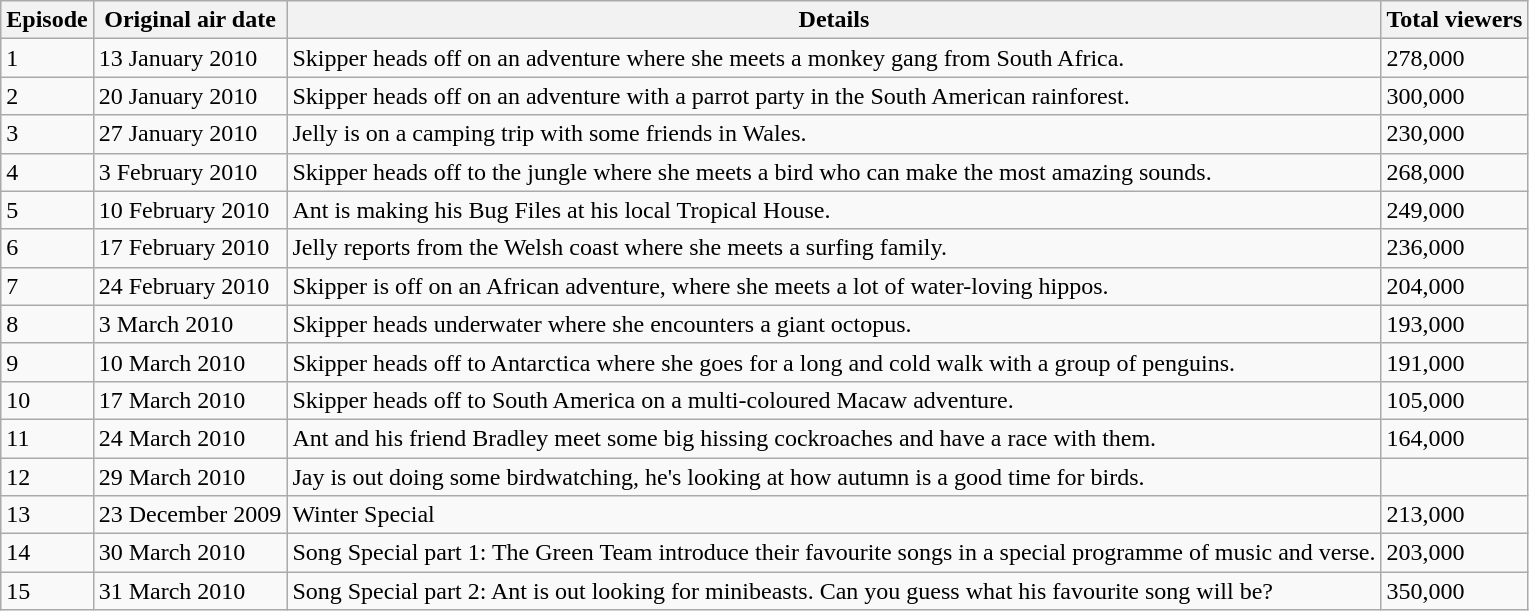<table class="wikitable">
<tr>
<th>Episode</th>
<th>Original air date</th>
<th>Details</th>
<th>Total viewers</th>
</tr>
<tr>
<td>1</td>
<td>13 January 2010</td>
<td>Skipper heads off on an adventure where she meets a monkey gang from South Africa.</td>
<td>278,000</td>
</tr>
<tr>
<td>2</td>
<td>20 January 2010</td>
<td>Skipper heads off on an adventure with a parrot party in the South American rainforest.</td>
<td>300,000</td>
</tr>
<tr>
<td>3</td>
<td>27 January 2010</td>
<td>Jelly is on a camping trip with some friends in Wales.</td>
<td>230,000</td>
</tr>
<tr>
<td>4</td>
<td>3 February 2010</td>
<td>Skipper heads off to the jungle where she meets a bird who can make the most amazing sounds.</td>
<td>268,000</td>
</tr>
<tr>
<td>5</td>
<td>10 February 2010</td>
<td>Ant is making his Bug Files at his local Tropical House.</td>
<td>249,000</td>
</tr>
<tr>
<td>6</td>
<td>17 February 2010</td>
<td>Jelly reports from the Welsh coast where she meets a surfing family.</td>
<td>236,000</td>
</tr>
<tr>
<td>7</td>
<td>24 February 2010</td>
<td>Skipper is off on an African adventure, where she meets a lot of water-loving hippos.</td>
<td>204,000</td>
</tr>
<tr>
<td>8</td>
<td>3 March 2010</td>
<td>Skipper heads underwater where she encounters a giant octopus.</td>
<td>193,000</td>
</tr>
<tr>
<td>9</td>
<td>10 March 2010</td>
<td>Skipper heads off to Antarctica where she goes for a long and cold walk with a group of penguins.</td>
<td>191,000</td>
</tr>
<tr>
<td>10</td>
<td>17 March 2010</td>
<td>Skipper heads off to South America on a multi-coloured Macaw adventure.</td>
<td>105,000</td>
</tr>
<tr>
<td>11</td>
<td>24 March 2010</td>
<td>Ant and his friend Bradley meet some big hissing cockroaches and have a race with them.</td>
<td>164,000</td>
</tr>
<tr>
<td>12</td>
<td>29 March 2010</td>
<td>Jay is out doing some birdwatching, he's looking at how autumn is a good time for birds.</td>
<td></td>
</tr>
<tr>
<td>13</td>
<td>23 December 2009</td>
<td>Winter Special</td>
<td>213,000</td>
</tr>
<tr>
<td>14</td>
<td>30 March 2010</td>
<td>Song Special part 1: The Green Team introduce their favourite songs in a special programme of music and verse.</td>
<td>203,000</td>
</tr>
<tr>
<td>15</td>
<td>31 March 2010</td>
<td>Song Special part 2: Ant is out looking for minibeasts. Can you guess what his favourite song will be?</td>
<td>350,000</td>
</tr>
</table>
